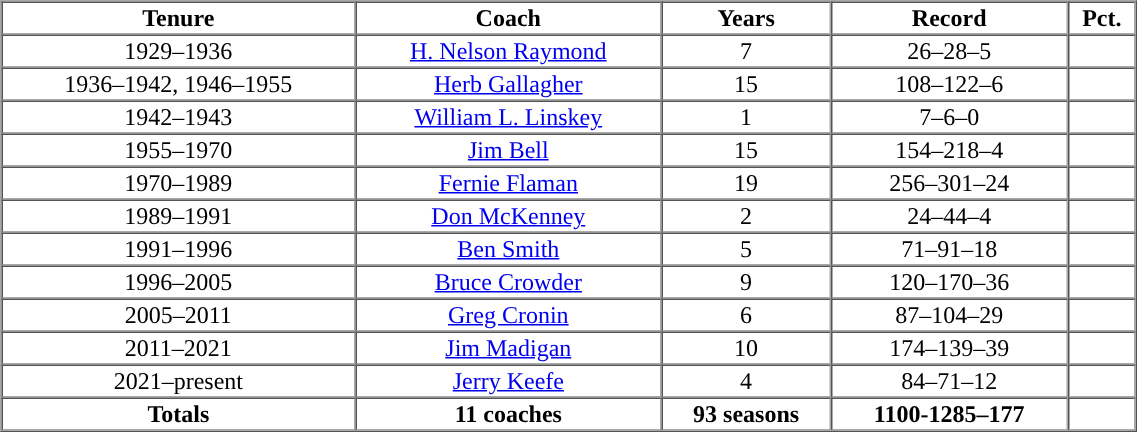<table cellpadding="1" border="1" cellspacing="0" width="60%">
<tr>
<th>Tenure</th>
<th>Coach</th>
<th>Years</th>
<th>Record</th>
<th>Pct.</th>
</tr>
<tr align="center">
<td>1929–1936</td>
<td><a href='#'>H. Nelson Raymond</a></td>
<td>7</td>
<td>26–28–5</td>
<td></td>
</tr>
<tr align="center">
<td>1936–1942, 1946–1955</td>
<td><a href='#'>Herb Gallagher</a></td>
<td>15</td>
<td>108–122–6</td>
<td></td>
</tr>
<tr align="center">
<td>1942–1943</td>
<td><a href='#'>William L. Linskey</a></td>
<td>1</td>
<td>7–6–0</td>
<td></td>
</tr>
<tr align="center">
<td>1955–1970</td>
<td><a href='#'>Jim Bell</a></td>
<td>15</td>
<td>154–218–4</td>
<td></td>
</tr>
<tr align="center">
<td>1970–1989</td>
<td><a href='#'>Fernie Flaman</a></td>
<td>19</td>
<td>256–301–24</td>
<td></td>
</tr>
<tr align="center">
<td>1989–1991</td>
<td><a href='#'>Don McKenney</a></td>
<td>2</td>
<td>24–44–4</td>
<td></td>
</tr>
<tr align="center">
<td>1991–1996</td>
<td><a href='#'>Ben Smith</a></td>
<td>5</td>
<td>71–91–18</td>
<td></td>
</tr>
<tr align="center">
<td>1996–2005</td>
<td><a href='#'>Bruce Crowder</a></td>
<td>9</td>
<td>120–170–36</td>
<td></td>
</tr>
<tr align="center">
<td>2005–2011</td>
<td><a href='#'>Greg Cronin</a></td>
<td>6</td>
<td>87–104–29</td>
<td></td>
</tr>
<tr align="center">
<td>2011–2021</td>
<td><a href='#'>Jim Madigan</a></td>
<td>10</td>
<td>174–139–39</td>
<td></td>
</tr>
<tr align=center>
<td>2021–present</td>
<td><a href='#'>Jerry Keefe</a></td>
<td>4</td>
<td>84–71–12</td>
<td></td>
</tr>
<tr align=center>
<th>Totals</th>
<th>11 coaches</th>
<th>93 seasons</th>
<th>1100-1285–177</th>
<th></th>
</tr>
</table>
